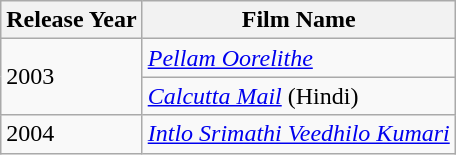<table class="wikitable">
<tr>
<th>Release Year</th>
<th>Film Name</th>
</tr>
<tr>
<td rowspan="2">2003</td>
<td><em><a href='#'>Pellam Oorelithe</a></em></td>
</tr>
<tr>
<td><em><a href='#'>Calcutta Mail</a></em> (Hindi)</td>
</tr>
<tr>
<td>2004</td>
<td><em><a href='#'>Intlo Srimathi Veedhilo Kumari</a></em></td>
</tr>
</table>
